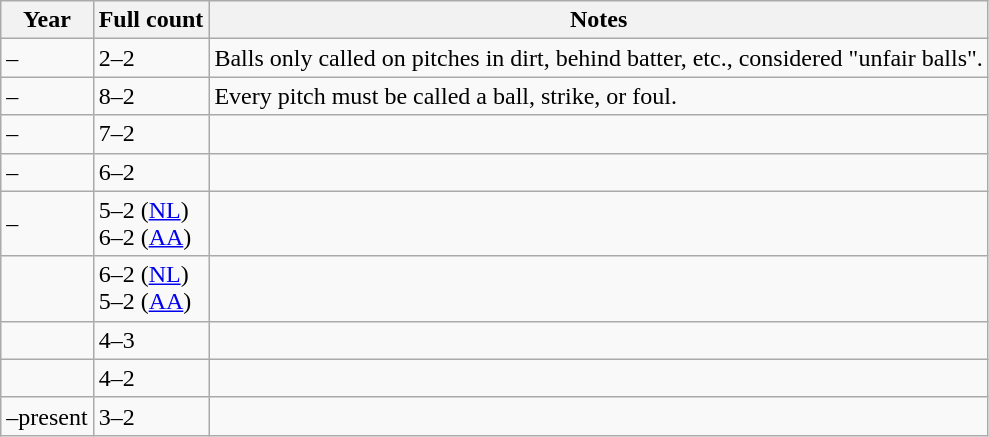<table class="wikitable">
<tr>
<th>Year</th>
<th>Full count</th>
<th>Notes</th>
</tr>
<tr>
<td>–</td>
<td>2–2</td>
<td>Balls only called on pitches in dirt, behind batter, etc., considered "unfair balls".</td>
</tr>
<tr>
<td>–</td>
<td>8–2</td>
<td>Every pitch must be called a ball, strike, or foul.</td>
</tr>
<tr>
<td>–</td>
<td>7–2</td>
<td></td>
</tr>
<tr>
<td>–</td>
<td>6–2</td>
<td></td>
</tr>
<tr>
<td>–</td>
<td>5–2 (<a href='#'>NL</a>)<br>6–2 (<a href='#'>AA</a>)</td>
<td></td>
</tr>
<tr>
<td></td>
<td>6–2 (<a href='#'>NL</a>)<br>5–2 (<a href='#'>AA</a>)</td>
<td></td>
</tr>
<tr>
<td></td>
<td>4–3</td>
<td></td>
</tr>
<tr>
<td></td>
<td>4–2</td>
<td></td>
</tr>
<tr>
<td>–present</td>
<td>3–2</td>
<td></td>
</tr>
</table>
